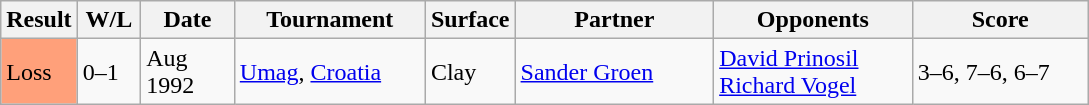<table class="sortable wikitable">
<tr>
<th>Result</th>
<th style="width:35px" class="unsortable">W/L</th>
<th style="width:55px">Date</th>
<th style="width:120px">Tournament</th>
<th style="width:50px">Surface</th>
<th style="width:125px">Partner</th>
<th style="width:125px">Opponents</th>
<th style="width:110px" class="unsortable">Score</th>
</tr>
<tr>
<td style="background:#ffa07a;">Loss</td>
<td>0–1</td>
<td>Aug 1992</td>
<td><a href='#'>Umag</a>, <a href='#'>Croatia</a></td>
<td>Clay</td>
<td> <a href='#'>Sander Groen</a></td>
<td> <a href='#'>David Prinosil</a><br> <a href='#'>Richard Vogel</a></td>
<td>3–6, 7–6, 6–7</td>
</tr>
</table>
